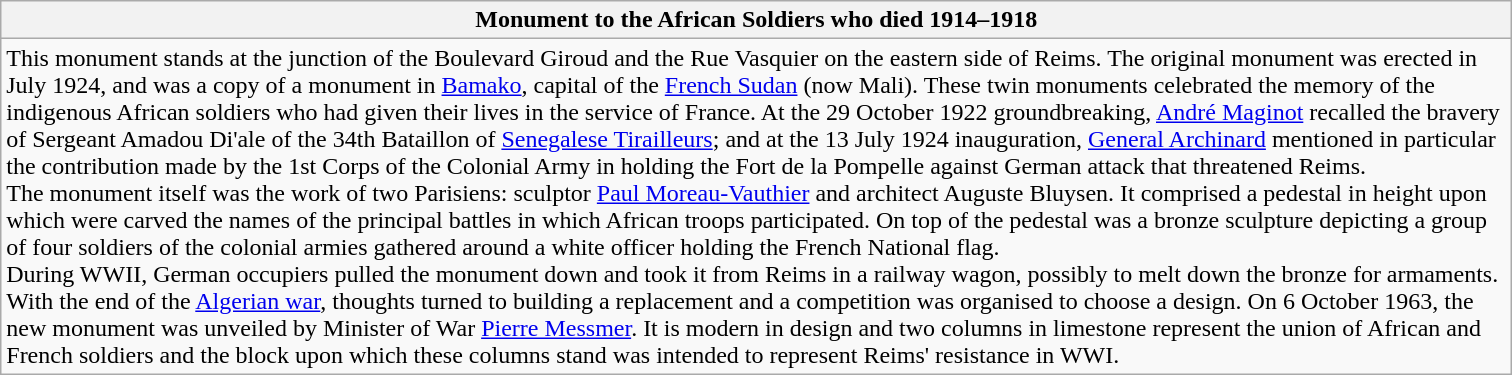<table class="wikitable sortable">
<tr>
<th scope="col" style="width:1000px;">Monument to the African Soldiers who died 1914–1918</th>
</tr>
<tr>
<td>This monument stands at the junction of the Boulevard Giroud and the Rue Vasquier on the eastern side of Reims. The original monument was erected in July 1924, and was a copy of a monument in <a href='#'>Bamako</a>, capital of the <a href='#'>French Sudan</a> (now Mali). These twin monuments celebrated the memory of the indigenous African soldiers who had given their lives in the service of France. At the 29 October 1922 groundbreaking, <a href='#'>André Maginot</a> recalled the bravery of Sergeant Amadou Di'ale of the 34th Bataillon of <a href='#'>Senegalese Tirailleurs</a>; and at the 13 July 1924 inauguration, <a href='#'>General Archinard</a> mentioned in particular the contribution made by the 1st Corps of the Colonial Army in holding the Fort de la Pompelle against German attack that threatened Reims.<br>The monument itself was the work of two Parisiens: sculptor <a href='#'>Paul Moreau-Vauthier</a> and architect Auguste Bluysen. It comprised a pedestal  in height upon which were carved the names of the principal battles in which African troops participated. On top of the pedestal was a  bronze sculpture depicting a group of four soldiers of the colonial armies gathered around a white officer holding the French National flag.<br>During WWII, German occupiers pulled the monument down and took it from Reims in a railway wagon, possibly to melt down the bronze for armaments. With the end of the <a href='#'>Algerian war</a>, thoughts turned to building a replacement and a competition was organised to choose a design. On 6 October 1963, the new monument was unveiled by Minister of War <a href='#'>Pierre Messmer</a>. It is modern in design and two columns in limestone represent the union of African and French soldiers and the block upon which these columns stand was intended to represent Reims' resistance in WWI.

</td>
</tr>
</table>
